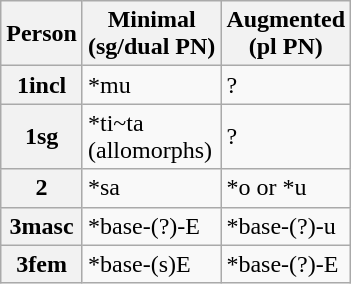<table class=wikitable>
<tr>
<th>Person</th>
<th>Minimal<br>(sg/dual PN)</th>
<th>Augmented<br>(pl PN)</th>
</tr>
<tr>
<th>1incl</th>
<td>*mu</td>
<td>?</td>
</tr>
<tr>
<th>1sg</th>
<td>*ti~ta<br>(allomorphs)</td>
<td>?</td>
</tr>
<tr>
<th>2</th>
<td>*sa</td>
<td>*o or *u</td>
</tr>
<tr>
<th>3masc</th>
<td>*base-(?)-E</td>
<td>*base-(?)-u</td>
</tr>
<tr>
<th>3fem</th>
<td>*base-(s)E</td>
<td>*base-(?)-E</td>
</tr>
</table>
